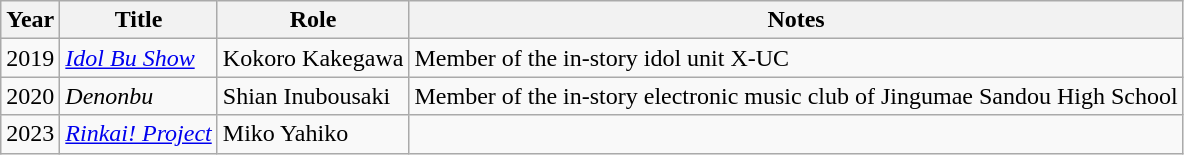<table class="wikitable sortable">
<tr>
<th>Year</th>
<th>Title</th>
<th>Role</th>
<th class="unsortable">Notes</th>
</tr>
<tr>
<td>2019</td>
<td><em><a href='#'>Idol Bu Show</a></em></td>
<td>Kokoro Kakegawa</td>
<td> Member of the in-story idol unit X-UC</td>
</tr>
<tr>
<td>2020</td>
<td><em>Denonbu</em></td>
<td>Shian Inubousaki</td>
<td> Member of the in-story electronic music club of Jingumae Sandou High School</td>
</tr>
<tr>
<td>2023</td>
<td><a href='#'><em>Rinkai! Project</em></a></td>
<td>Miko Yahiko</td>
<td></td>
</tr>
</table>
